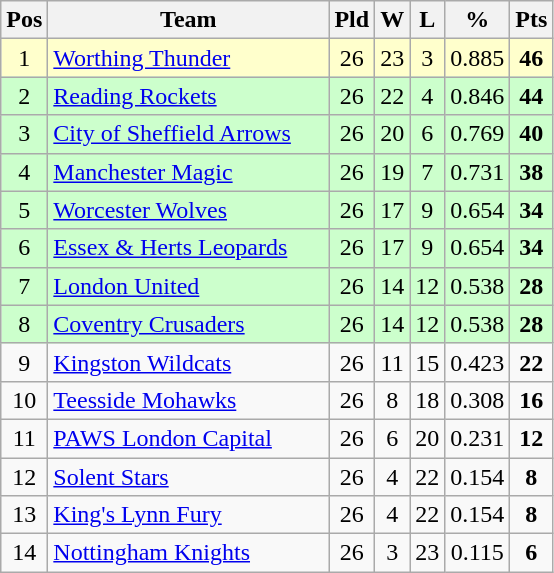<table class="wikitable" style="text-align: center;">
<tr>
<th>Pos</th>
<th scope="col" style="width: 180px;">Team</th>
<th>Pld</th>
<th>W</th>
<th>L</th>
<th>%</th>
<th>Pts</th>
</tr>
<tr style="background: #ffffcc;">
<td>1</td>
<td style="text-align:left;"><a href='#'>Worthing Thunder</a></td>
<td>26</td>
<td>23</td>
<td>3</td>
<td>0.885</td>
<td><strong>46</strong></td>
</tr>
<tr style="background: #ccffcc;">
<td>2</td>
<td style="text-align:left;"><a href='#'>Reading Rockets</a></td>
<td>26</td>
<td>22</td>
<td>4</td>
<td>0.846</td>
<td><strong>44</strong></td>
</tr>
<tr style="background: #ccffcc;">
<td>3</td>
<td style="text-align:left;"><a href='#'>City of Sheffield Arrows</a></td>
<td>26</td>
<td>20</td>
<td>6</td>
<td>0.769</td>
<td><strong>40</strong></td>
</tr>
<tr style="background: #ccffcc;">
<td>4</td>
<td style="text-align:left;"><a href='#'>Manchester Magic</a></td>
<td>26</td>
<td>19</td>
<td>7</td>
<td>0.731</td>
<td><strong>38</strong></td>
</tr>
<tr style="background: #ccffcc;">
<td>5</td>
<td style="text-align:left;"><a href='#'>Worcester Wolves</a></td>
<td>26</td>
<td>17</td>
<td>9</td>
<td>0.654</td>
<td><strong>34</strong></td>
</tr>
<tr style="background: #ccffcc;">
<td>6</td>
<td style="text-align:left;"><a href='#'>Essex & Herts Leopards</a></td>
<td>26</td>
<td>17</td>
<td>9</td>
<td>0.654</td>
<td><strong>34</strong></td>
</tr>
<tr style="background: #ccffcc;">
<td>7</td>
<td style="text-align:left;"><a href='#'>London United</a></td>
<td>26</td>
<td>14</td>
<td>12</td>
<td>0.538</td>
<td><strong>28</strong></td>
</tr>
<tr style="background: #ccffcc;">
<td>8</td>
<td style="text-align:left;"><a href='#'>Coventry Crusaders</a></td>
<td>26</td>
<td>14</td>
<td>12</td>
<td>0.538</td>
<td><strong>28</strong></td>
</tr>
<tr>
<td>9</td>
<td style="text-align:left;"><a href='#'>Kingston Wildcats</a></td>
<td>26</td>
<td>11</td>
<td>15</td>
<td>0.423</td>
<td><strong>22</strong></td>
</tr>
<tr>
<td>10</td>
<td style="text-align:left;"><a href='#'>Teesside Mohawks</a></td>
<td>26</td>
<td>8</td>
<td>18</td>
<td>0.308</td>
<td><strong>16</strong></td>
</tr>
<tr>
<td>11</td>
<td style="text-align:left;"><a href='#'>PAWS London Capital</a></td>
<td>26</td>
<td>6</td>
<td>20</td>
<td>0.231</td>
<td><strong>12</strong></td>
</tr>
<tr>
<td>12</td>
<td style="text-align:left;"><a href='#'>Solent Stars</a></td>
<td>26</td>
<td>4</td>
<td>22</td>
<td>0.154</td>
<td><strong>8</strong></td>
</tr>
<tr>
<td>13</td>
<td style="text-align:left;"><a href='#'>King's Lynn Fury</a></td>
<td>26</td>
<td>4</td>
<td>22</td>
<td>0.154</td>
<td><strong>8</strong></td>
</tr>
<tr>
<td>14</td>
<td style="text-align:left;"><a href='#'>Nottingham Knights</a></td>
<td>26</td>
<td>3</td>
<td>23</td>
<td>0.115</td>
<td><strong>6</strong></td>
</tr>
</table>
